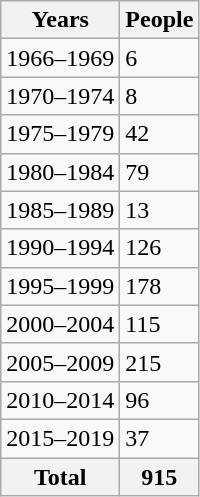<table class="wikitable floatright">
<tr>
<th>Years</th>
<th>People</th>
</tr>
<tr>
<td>1966–1969</td>
<td>6</td>
</tr>
<tr>
<td>1970–1974</td>
<td>8</td>
</tr>
<tr>
<td>1975–1979</td>
<td>42</td>
</tr>
<tr>
<td>1980–1984</td>
<td>79</td>
</tr>
<tr>
<td>1985–1989</td>
<td>13</td>
</tr>
<tr>
<td>1990–1994</td>
<td>126</td>
</tr>
<tr>
<td>1995–1999</td>
<td>178</td>
</tr>
<tr>
<td>2000–2004</td>
<td>115</td>
</tr>
<tr>
<td>2005–2009</td>
<td>215</td>
</tr>
<tr>
<td>2010–2014</td>
<td>96</td>
</tr>
<tr>
<td>2015–2019</td>
<td>37</td>
</tr>
<tr>
<th>Total</th>
<th>915</th>
</tr>
</table>
